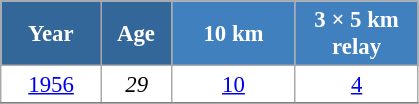<table class="wikitable" style="font-size:95%; text-align:center; border:grey solid 1px; border-collapse:collapse; background:#ffffff;">
<tr>
<th style="background-color:#369; color:white; width:60px;"> Year </th>
<th style="background-color:#369; color:white; width:40px;"> Age </th>
<th style="background-color:#4180be; color:white; width:75px;"> 10 km </th>
<th style="background-color:#4180be; color:white; width:75px;"> 3 × 5 km <br> relay </th>
</tr>
<tr>
<td><a href='#'>1956</a></td>
<td><em>29</em></td>
<td><a href='#'>10</a></td>
<td><a href='#'>4</a></td>
</tr>
<tr>
</tr>
</table>
